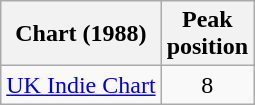<table class="wikitable sortable">
<tr>
<th scope="col">Chart (1988)</th>
<th scope="col">Peak<br>position</th>
</tr>
<tr>
<td><a href='#'>UK Indie Chart</a></td>
<td style="text-align:center;">8</td>
</tr>
</table>
